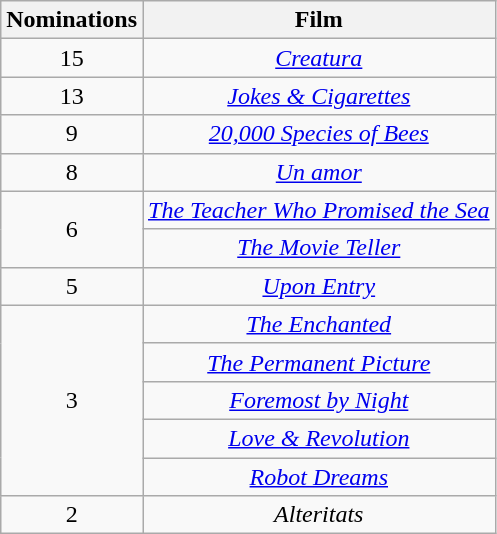<table class="wikitable sortable" style="text-align: center;">
<tr>
<th>Nominations</th>
<th>Film</th>
</tr>
<tr>
<td>15</td>
<td><em><a href='#'>Creatura</a></em></td>
</tr>
<tr>
<td>13</td>
<td><em><a href='#'>Jokes & Cigarettes</a></em></td>
</tr>
<tr>
<td>9</td>
<td><em><a href='#'>20,000 Species of Bees</a></em></td>
</tr>
<tr>
<td>8</td>
<td><em><a href='#'>Un amor</a></em></td>
</tr>
<tr>
<td rowspan="2">6</td>
<td><em><a href='#'>The Teacher Who Promised the Sea</a></em></td>
</tr>
<tr>
<td><em><a href='#'>The Movie Teller</a></em></td>
</tr>
<tr>
<td>5</td>
<td><em><a href='#'>Upon Entry</a></em></td>
</tr>
<tr>
<td rowspan="5">3</td>
<td><em><a href='#'>The Enchanted</a></em></td>
</tr>
<tr>
<td><em><a href='#'>The Permanent Picture</a></em></td>
</tr>
<tr>
<td><em><a href='#'>Foremost by Night</a></em></td>
</tr>
<tr>
<td><em><a href='#'>Love & Revolution</a></em></td>
</tr>
<tr>
<td><em><a href='#'>Robot Dreams</a></em></td>
</tr>
<tr>
<td rowspan="1">2</td>
<td><em>Alteritats</em></td>
</tr>
</table>
